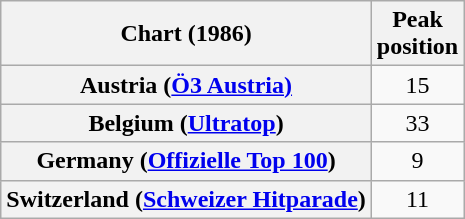<table class="wikitable sortable plainrowheaders" style="text-align:center">
<tr>
<th scope="col">Chart (1986)</th>
<th scope="col">Peak<br>position</th>
</tr>
<tr>
<th scope="row">Austria (<a href='#'>Ö3 Austria)</a></th>
<td>15</td>
</tr>
<tr>
<th scope="row">Belgium (<a href='#'>Ultratop</a>)</th>
<td>33</td>
</tr>
<tr>
<th scope="row">Germany (<a href='#'>Offizielle Top 100</a>)</th>
<td>9</td>
</tr>
<tr>
<th scope="row">Switzerland (<a href='#'>Schweizer Hitparade</a>)</th>
<td>11</td>
</tr>
</table>
